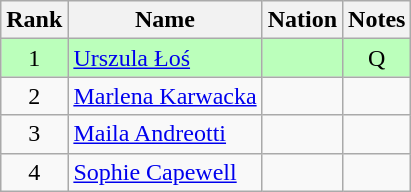<table class="wikitable sortable" style="text-align:center">
<tr>
<th>Rank</th>
<th>Name</th>
<th>Nation</th>
<th>Notes</th>
</tr>
<tr bgcolor=bbffbb>
<td>1</td>
<td align=left><a href='#'>Urszula Łoś</a></td>
<td align=left></td>
<td>Q</td>
</tr>
<tr>
<td>2</td>
<td align=left><a href='#'>Marlena Karwacka</a></td>
<td align=left></td>
<td></td>
</tr>
<tr>
<td>3</td>
<td align=left><a href='#'>Maila Andreotti</a></td>
<td align=left></td>
<td></td>
</tr>
<tr>
<td>4</td>
<td align=left><a href='#'>Sophie Capewell</a></td>
<td align=left></td>
<td></td>
</tr>
</table>
